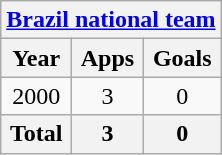<table class="wikitable" style="text-align:center">
<tr>
<th colspan=3><a href='#'>Brazil national team</a></th>
</tr>
<tr>
<th>Year</th>
<th>Apps</th>
<th>Goals</th>
</tr>
<tr>
<td>2000</td>
<td>3</td>
<td>0</td>
</tr>
<tr>
<th>Total</th>
<th>3</th>
<th>0</th>
</tr>
</table>
